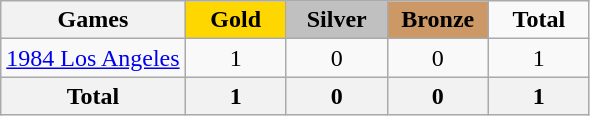<table class="wikitable">
<tr align=center>
<th>Games</th>
<td width=60 bgcolor=gold><strong>Gold</strong></td>
<td width=60 bgcolor=silver><strong>Silver</strong></td>
<td width=60 bgcolor=cc9966><strong>Bronze</strong></td>
<td width=60><strong>Total</strong></td>
</tr>
<tr align=center>
<td align=left><a href='#'>1984 Los Angeles</a></td>
<td>1</td>
<td>0</td>
<td>0</td>
<td>1</td>
</tr>
<tr align=center>
<th>Total</th>
<th>1</th>
<th>0</th>
<th>0</th>
<th>1</th>
</tr>
</table>
